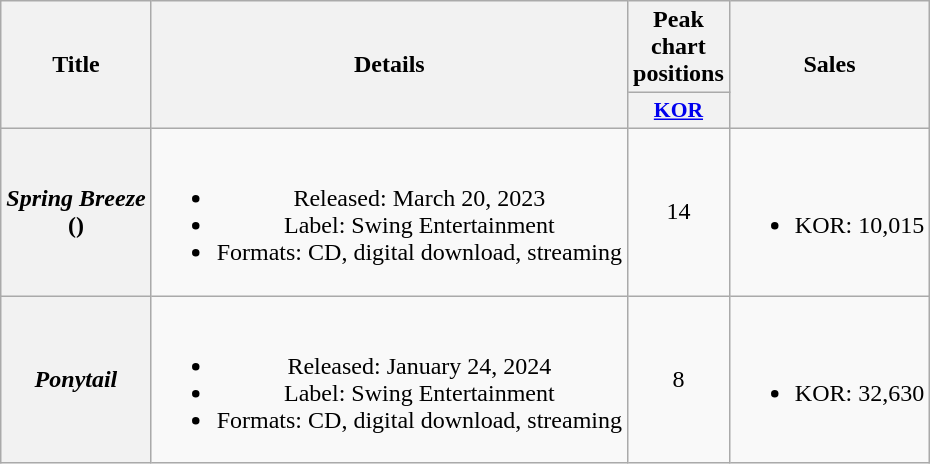<table class="wikitable plainrowheaders" style="text-align:center;">
<tr>
<th scope="col" rowspan="2">Title</th>
<th scope="col" rowspan="2">Details</th>
<th scope="col" colspan="1">Peak chart positions</th>
<th scope="col" rowspan="2">Sales</th>
</tr>
<tr>
<th scope="col" style="width:3em;font-size:90%;"><a href='#'>KOR</a><br></th>
</tr>
<tr>
<th scope="row"><em>Spring Breeze</em><br>()</th>
<td><br><ul><li>Released: March 20, 2023</li><li>Label: Swing Entertainment</li><li>Formats: CD, digital download, streaming</li></ul></td>
<td>14</td>
<td><br><ul><li>KOR: 10,015</li></ul></td>
</tr>
<tr>
<th scope="row"><em>Ponytail</em></th>
<td><br><ul><li>Released: January 24, 2024</li><li>Label: Swing Entertainment</li><li>Formats: CD, digital download, streaming</li></ul></td>
<td>8</td>
<td><br><ul><li>KOR: 32,630</li></ul></td>
</tr>
</table>
